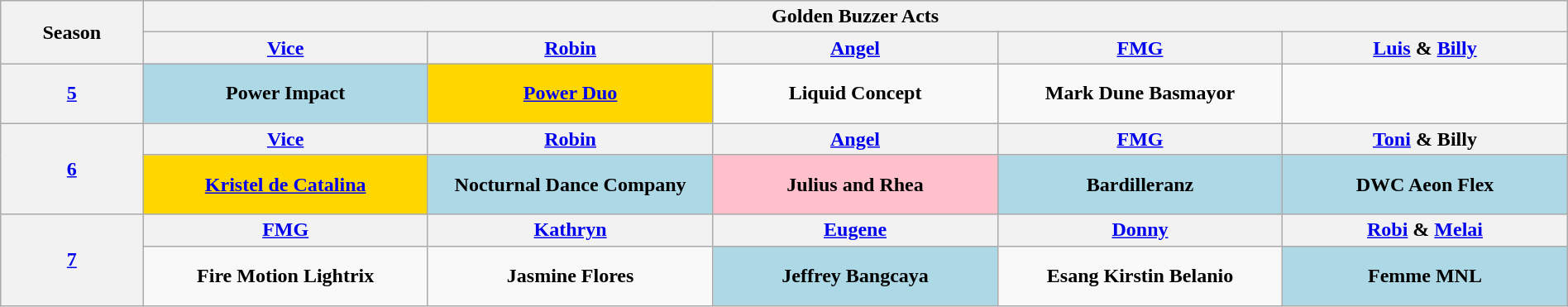<table class="wikitable" style="text-align:center; font-size:100%;" width="100%">
<tr>
<th rowspan="2">Season</th>
<th colspan="5">Golden Buzzer Acts</th>
</tr>
<tr>
<th width="10%""><a href='#'>Vice</a></th>
<th width="10%""><a href='#'>Robin</a></th>
<th width="10%""><a href='#'>Angel</a></th>
<th width=10%"><a href='#'>FMG</a></th>
<th width=10%"><a href='#'>Luis</a> & <a href='#'>Billy</a></th>
</tr>
<tr style="height: 3em;">
<th width=05%"><a href='#'>5</a></th>
<td style="background:lightblue;"><strong>Power Impact</strong><br></td>
<td style="background:gold;"><strong><a href='#'>Power Duo</a></strong><br></td>
<td><strong>Liquid Concept</strong><br></td>
<td><strong>Mark Dune Basmayor</strong><br></td>
<td></td>
</tr>
<tr>
<th rowspan="2"><a href='#'>6</a></th>
<th><a href='#'>Vice</a></th>
<th><a href='#'>Robin</a></th>
<th><a href='#'>Angel</a></th>
<th><a href='#'>FMG</a></th>
<th><a href='#'>Toni</a> & Billy</th>
</tr>
<tr style="height: 3em;">
<td style="background:gold;"><strong><a href='#'>Kristel de Catalina</a></strong><br></td>
<td style="background:lightblue;"><strong>Nocturnal Dance Company</strong><br></td>
<td style="background:pink;"><strong>Julius and Rhea</strong><br></td>
<td style="background:lightblue;"><strong>Bardilleranz</strong><br></td>
<td style="background:lightblue;"><strong>DWC Aeon Flex</strong><br></td>
</tr>
<tr>
<th rowspan="2"><a href='#'>7</a></th>
<th><a href='#'>FMG</a></th>
<th><a href='#'>Kathryn</a></th>
<th><a href='#'>Eugene</a></th>
<th><a href='#'>Donny</a></th>
<th><a href='#'>Robi</a> & <a href='#'>Melai</a></th>
</tr>
<tr style="height: 3em;">
<td><strong>Fire Motion Lightrix</strong><br></td>
<td><strong>Jasmine Flores</strong><br></td>
<td style="background:lightblue;"><strong>Jeffrey Bangcaya</strong><br></td>
<td><strong>Esang Kirstin Belanio</strong><br></td>
<td style="background:lightblue;"><strong>Femme MNL</strong><br></td>
</tr>
</table>
